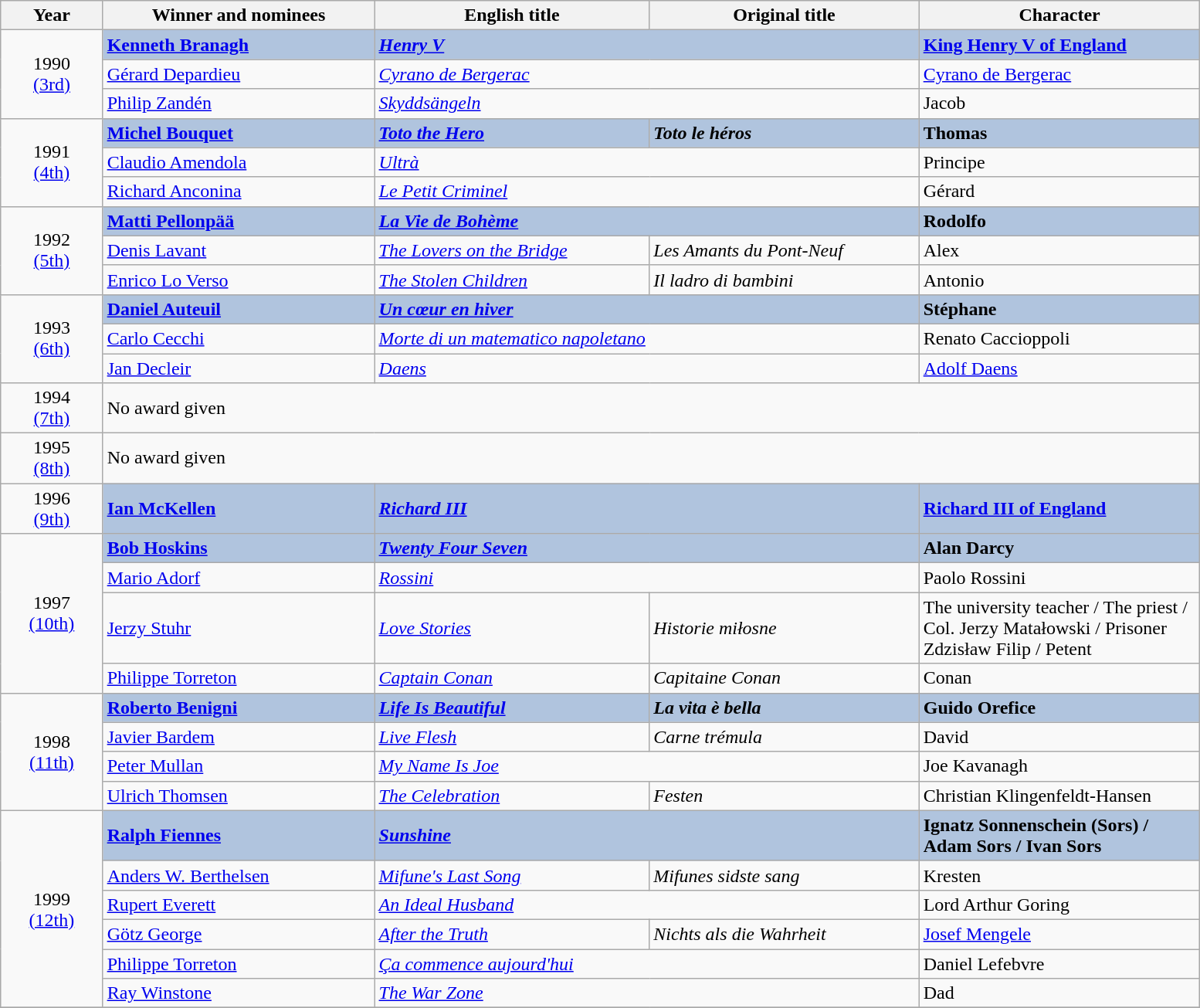<table class="wikitable" width="82%" cellpadding="5">
<tr>
<th width="100"><strong>Year</strong></th>
<th width="300"><strong>Winner and nominees</strong></th>
<th width="300"><strong>English title</strong></th>
<th width="300"><strong>Original title</strong></th>
<th width="300">Character</th>
</tr>
<tr>
<td rowspan="3" style="text-align:center;">1990<br><a href='#'>(3rd)</a></td>
<td style="background:#B0C4DE;"><strong><a href='#'>Kenneth Branagh</a></strong></td>
<td colspan="2" style="background:#B0C4DE;"><strong><em><a href='#'>Henry V</a></em></strong></td>
<td style="background:#B0C4DE;"><strong><a href='#'>King Henry V of England</a></strong></td>
</tr>
<tr>
<td><a href='#'>Gérard Depardieu</a></td>
<td colspan="2"><em><a href='#'>Cyrano de Bergerac</a></em></td>
<td><a href='#'>Cyrano de Bergerac</a></td>
</tr>
<tr>
<td><a href='#'>Philip Zandén</a></td>
<td colspan="2"><em><a href='#'>Skyddsängeln</a></em></td>
<td>Jacob</td>
</tr>
<tr>
<td rowspan="3" style="text-align:center;">1991<br><a href='#'>(4th)</a></td>
<td style="background:#B0C4DE;"><strong><a href='#'>Michel Bouquet</a></strong></td>
<td style="background:#B0C4DE;"><strong><em><a href='#'>Toto the Hero</a></em></strong></td>
<td style="background:#B0C4DE;"><strong><em>Toto le héros</em></strong></td>
<td style="background:#B0C4DE;"><strong>Thomas</strong></td>
</tr>
<tr>
<td><a href='#'>Claudio Amendola</a></td>
<td colspan="2"><em><a href='#'>Ultrà</a></em></td>
<td>Principe</td>
</tr>
<tr>
<td><a href='#'>Richard Anconina</a></td>
<td colspan="2"><em><a href='#'>Le Petit Criminel</a></em></td>
<td>Gérard</td>
</tr>
<tr>
<td rowspan="3" style="text-align:center;">1992<br><a href='#'>(5th)</a></td>
<td style="background:#B0C4DE;"><strong><a href='#'>Matti Pellonpää</a></strong></td>
<td colspan="2" style="background:#B0C4DE;"><strong><em><a href='#'>La Vie de Bohème</a></em></strong></td>
<td style="background:#B0C4DE;"><strong>Rodolfo</strong></td>
</tr>
<tr>
<td><a href='#'>Denis Lavant</a></td>
<td><em><a href='#'>The Lovers on the Bridge</a></em></td>
<td><em>Les Amants du Pont-Neuf</em></td>
<td>Alex</td>
</tr>
<tr>
<td><a href='#'>Enrico Lo Verso</a></td>
<td><em><a href='#'>The Stolen Children</a></em></td>
<td><em>Il ladro di bambini</em></td>
<td>Antonio</td>
</tr>
<tr>
<td rowspan="3" style="text-align:center;">1993<br><a href='#'>(6th)</a></td>
<td style="background:#B0C4DE;"><strong><a href='#'>Daniel Auteuil</a></strong></td>
<td colspan="2" style="background:#B0C4DE;"><strong><em><a href='#'>Un cœur en hiver</a></em></strong></td>
<td style="background:#B0C4DE;"><strong>Stéphane</strong></td>
</tr>
<tr>
<td><a href='#'>Carlo Cecchi</a></td>
<td colspan="2"><em><a href='#'>Morte di un matematico napoletano</a></em></td>
<td>Renato Caccioppoli</td>
</tr>
<tr>
<td><a href='#'>Jan Decleir</a></td>
<td colspan="2"><em><a href='#'>Daens</a></em></td>
<td><a href='#'>Adolf Daens</a></td>
</tr>
<tr>
<td style="text-align:center;">1994<br><a href='#'>(7th)</a></td>
<td colspan="4">No award given</td>
</tr>
<tr>
<td style="text-align:center;">1995<br><a href='#'>(8th)</a></td>
<td colspan="4">No award given</td>
</tr>
<tr>
<td style="text-align:center;">1996<br><a href='#'>(9th)</a></td>
<td style="background:#B0C4DE;"><strong><a href='#'>Ian McKellen</a></strong></td>
<td colspan="2" style="background:#B0C4DE;"><strong><em><a href='#'>Richard III</a></em></strong></td>
<td style="background:#B0C4DE;"><strong><a href='#'>Richard III of England</a></strong></td>
</tr>
<tr>
<td rowspan="4" style="text-align:center;">1997<br><a href='#'>(10th)</a></td>
<td style="background:#B0C4DE;"><strong><a href='#'>Bob Hoskins</a></strong></td>
<td colspan="2" style="background:#B0C4DE;"><strong><em><a href='#'>Twenty Four Seven</a></em></strong></td>
<td style="background:#B0C4DE;"><strong>Alan Darcy</strong></td>
</tr>
<tr>
<td><a href='#'>Mario Adorf</a></td>
<td colspan="2"><em><a href='#'>Rossini</a></em></td>
<td>Paolo Rossini</td>
</tr>
<tr>
<td><a href='#'>Jerzy Stuhr</a></td>
<td><em><a href='#'>Love Stories</a></em></td>
<td><em>Historie miłosne</em></td>
<td>The university teacher / The priest / Col. Jerzy Matałowski / Prisoner Zdzisław Filip / Petent</td>
</tr>
<tr>
<td><a href='#'>Philippe Torreton</a></td>
<td><em><a href='#'>Captain Conan</a></em></td>
<td><em>Capitaine Conan</em></td>
<td>Conan</td>
</tr>
<tr>
<td rowspan="4" style="text-align:center;">1998<br><a href='#'>(11th)</a></td>
<td style="background:#B0C4DE;"><strong><a href='#'>Roberto Benigni</a></strong></td>
<td style="background:#B0C4DE;"><strong><em><a href='#'>Life Is Beautiful</a></em></strong></td>
<td style="background:#B0C4DE;"><strong><em>La vita è bella</em></strong></td>
<td style="background:#B0C4DE;"><strong>Guido Orefice</strong></td>
</tr>
<tr>
<td><a href='#'>Javier Bardem</a></td>
<td><em><a href='#'>Live Flesh</a></em></td>
<td><em>Carne trémula</em></td>
<td>David</td>
</tr>
<tr>
<td><a href='#'>Peter Mullan</a></td>
<td colspan="2"><em><a href='#'>My Name Is Joe</a></em></td>
<td>Joe Kavanagh</td>
</tr>
<tr>
<td><a href='#'>Ulrich Thomsen</a></td>
<td><em><a href='#'>The Celebration</a></em></td>
<td><em>Festen</em></td>
<td>Christian Klingenfeldt-Hansen</td>
</tr>
<tr>
<td rowspan="6" style="text-align:center;">1999<br><a href='#'>(12th)</a></td>
<td style="background:#B0C4DE;"><strong><a href='#'>Ralph Fiennes</a></strong></td>
<td colspan="2" style="background:#B0C4DE;"><strong><em><a href='#'>Sunshine</a></em></strong></td>
<td style="background:#B0C4DE;"><strong>Ignatz Sonnenschein (Sors) / Adam Sors / Ivan Sors</strong></td>
</tr>
<tr>
<td><a href='#'>Anders W. Berthelsen</a></td>
<td><em><a href='#'>Mifune's Last Song</a></em></td>
<td><em>Mifunes sidste sang</em></td>
<td>Kresten</td>
</tr>
<tr>
<td><a href='#'>Rupert Everett</a></td>
<td colspan="2"><em><a href='#'>An Ideal Husband</a></em></td>
<td>Lord Arthur Goring</td>
</tr>
<tr>
<td><a href='#'>Götz George</a></td>
<td><em><a href='#'>After the Truth</a></em></td>
<td><em>Nichts als die Wahrheit</em></td>
<td><a href='#'>Josef Mengele</a></td>
</tr>
<tr>
<td><a href='#'>Philippe Torreton</a></td>
<td colspan="2"><em><a href='#'>Ça commence aujourd'hui</a></em></td>
<td>Daniel Lefebvre</td>
</tr>
<tr>
<td><a href='#'>Ray Winstone</a></td>
<td colspan="2"><em><a href='#'>The War Zone</a></em></td>
<td>Dad</td>
</tr>
<tr>
</tr>
</table>
